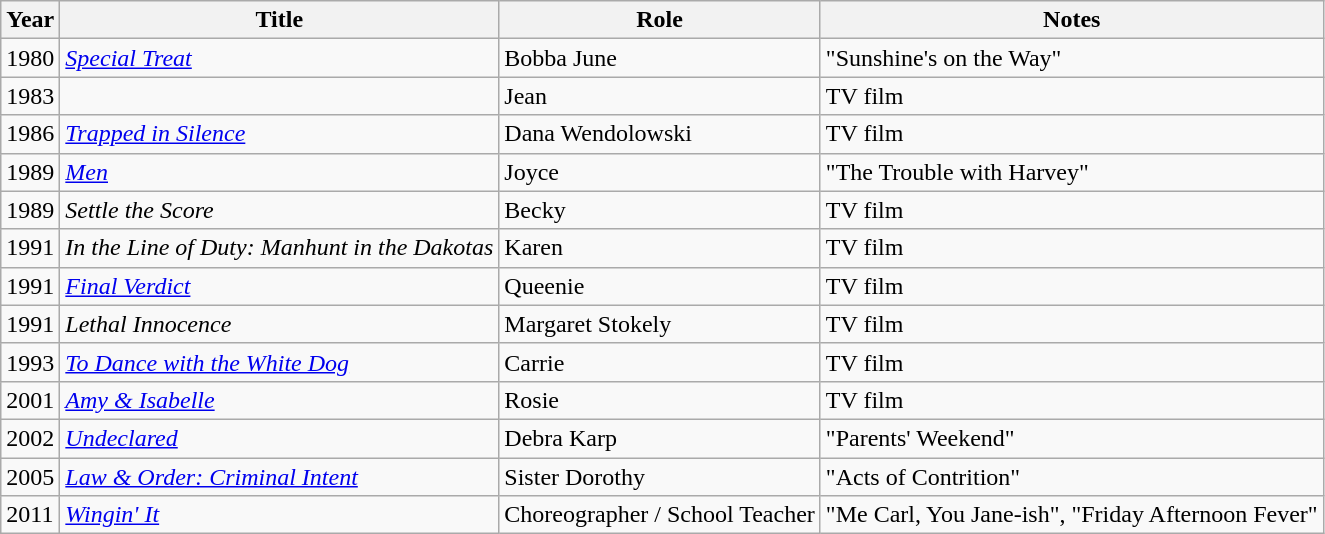<table class="wikitable sortable">
<tr>
<th>Year</th>
<th>Title</th>
<th>Role</th>
<th class="unsortable">Notes</th>
</tr>
<tr>
<td>1980</td>
<td><em><a href='#'>Special Treat</a></em></td>
<td>Bobba June</td>
<td>"Sunshine's on the Way"</td>
</tr>
<tr>
<td>1983</td>
<td><em></em></td>
<td>Jean</td>
<td>TV film</td>
</tr>
<tr>
<td>1986</td>
<td><em><a href='#'>Trapped in Silence</a></em></td>
<td>Dana Wendolowski</td>
<td>TV film</td>
</tr>
<tr>
<td>1989</td>
<td><em><a href='#'>Men</a></em></td>
<td>Joyce</td>
<td>"The Trouble with Harvey"</td>
</tr>
<tr>
<td>1989</td>
<td><em>Settle the Score</em></td>
<td>Becky</td>
<td>TV film</td>
</tr>
<tr>
<td>1991</td>
<td><em>In the Line of Duty: Manhunt in the Dakotas</em></td>
<td>Karen</td>
<td>TV film</td>
</tr>
<tr>
<td>1991</td>
<td><em><a href='#'>Final Verdict</a></em></td>
<td>Queenie</td>
<td>TV film</td>
</tr>
<tr>
<td>1991</td>
<td><em>Lethal Innocence</em></td>
<td>Margaret Stokely</td>
<td>TV film</td>
</tr>
<tr>
<td>1993</td>
<td><em><a href='#'>To Dance with the White Dog</a></em></td>
<td>Carrie</td>
<td>TV film</td>
</tr>
<tr>
<td>2001</td>
<td><em><a href='#'>Amy & Isabelle</a></em></td>
<td>Rosie</td>
<td>TV film</td>
</tr>
<tr>
<td>2002</td>
<td><em><a href='#'>Undeclared</a></em></td>
<td>Debra Karp</td>
<td>"Parents' Weekend"</td>
</tr>
<tr>
<td>2005</td>
<td><em><a href='#'>Law & Order: Criminal Intent</a></em></td>
<td>Sister Dorothy</td>
<td>"Acts of Contrition"</td>
</tr>
<tr>
<td>2011</td>
<td><em><a href='#'>Wingin' It</a></em></td>
<td>Choreographer / School Teacher</td>
<td>"Me Carl, You Jane-ish", "Friday Afternoon Fever"</td>
</tr>
</table>
